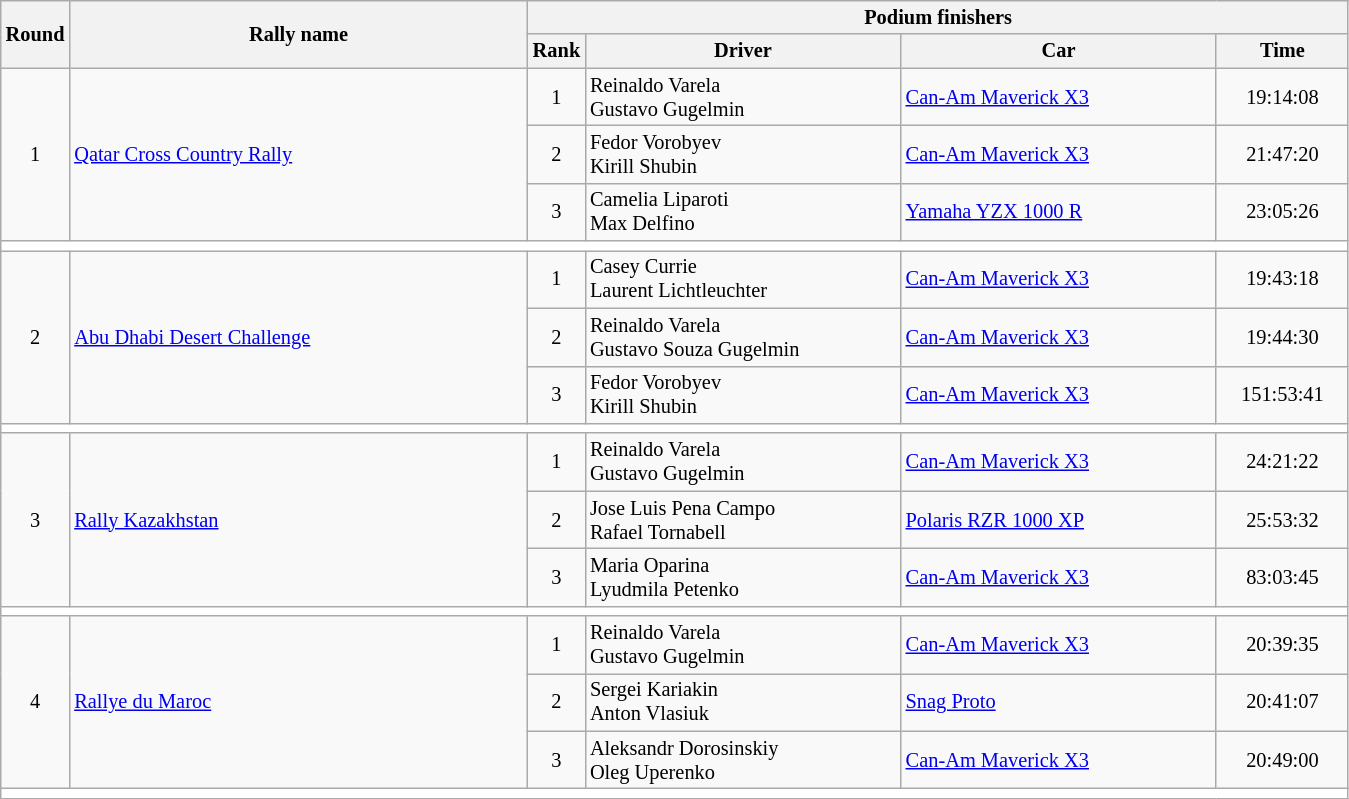<table class="wikitable" style="font-size:85%;">
<tr>
<th rowspan=2>Round</th>
<th style="width:22em" rowspan=2>Rally name</th>
<th colspan=4>Podium finishers</th>
</tr>
<tr>
<th>Rank</th>
<th style="width:15em">Driver</th>
<th style="width:15em">Car</th>
<th style="width:6em">Time</th>
</tr>
<tr>
<td rowspan=3 align=center>1</td>
<td rowspan=3> <a href='#'>Qatar Cross Country Rally</a></td>
<td align=center>1</td>
<td> Reinaldo Varela <br> Gustavo Gugelmin</td>
<td><a href='#'>Can-Am Maverick X3</a></td>
<td align=center>19:14:08</td>
</tr>
<tr>
<td align=center>2</td>
<td> Fedor Vorobyev <br> Kirill Shubin</td>
<td><a href='#'>Can-Am Maverick X3</a></td>
<td align=center>21:47:20</td>
</tr>
<tr>
<td align=center>3</td>
<td> Camelia Liparoti <br> Max Delfino</td>
<td><a href='#'>Yamaha YZX 1000 R</a></td>
<td align=center>23:05:26</td>
</tr>
<tr style="background:white;">
<td colspan=6></td>
</tr>
<tr>
<td rowspan=3 align=center>2</td>
<td rowspan=3> <a href='#'>Abu Dhabi Desert Challenge</a></td>
<td align=center>1</td>
<td> Casey Currie <br> Laurent Lichtleuchter</td>
<td><a href='#'>Can-Am Maverick X3</a></td>
<td align=center>19:43:18</td>
</tr>
<tr>
<td align=center>2</td>
<td> Reinaldo Varela <br> Gustavo Souza Gugelmin</td>
<td><a href='#'>Can-Am Maverick X3</a></td>
<td align=center>19:44:30</td>
</tr>
<tr>
<td align=center>3</td>
<td> Fedor Vorobyev <br> Kirill Shubin</td>
<td><a href='#'>Can-Am Maverick X3</a></td>
<td align=center>151:53:41</td>
</tr>
<tr style="background:white;">
<td colspan=6></td>
</tr>
<tr>
<td rowspan=3 align=center>3</td>
<td rowspan=3> <a href='#'>Rally Kazakhstan</a></td>
<td align=center>1</td>
<td> Reinaldo Varela <br> Gustavo Gugelmin</td>
<td><a href='#'>Can-Am Maverick X3</a></td>
<td align=center>24:21:22</td>
</tr>
<tr>
<td align=center>2</td>
<td> Jose Luis Pena Campo <br> Rafael Tornabell</td>
<td><a href='#'>Polaris RZR 1000 XP</a></td>
<td align=center>25:53:32</td>
</tr>
<tr>
<td align=center>3</td>
<td> Maria Oparina <br> Lyudmila Petenko</td>
<td><a href='#'>Can-Am Maverick X3</a></td>
<td align=center>83:03:45</td>
</tr>
<tr style="background:white;">
<td colspan=6></td>
</tr>
<tr>
<td rowspan=3 align=center>4</td>
<td rowspan=3> <a href='#'>Rallye du Maroc</a></td>
<td align=center>1</td>
<td> Reinaldo Varela <br> Gustavo Gugelmin</td>
<td><a href='#'>Can-Am Maverick X3</a></td>
<td align=center>20:39:35</td>
</tr>
<tr>
<td align=center>2</td>
<td> Sergei Kariakin <br> Anton Vlasiuk</td>
<td><a href='#'>Snag Proto</a></td>
<td align=center>20:41:07</td>
</tr>
<tr>
<td align=center>3</td>
<td> Aleksandr Dorosinskiy <br> Oleg Uperenko</td>
<td><a href='#'>Can-Am Maverick X3</a></td>
<td align=center>20:49:00</td>
</tr>
<tr style="background:white;">
<td colspan=6></td>
</tr>
</table>
